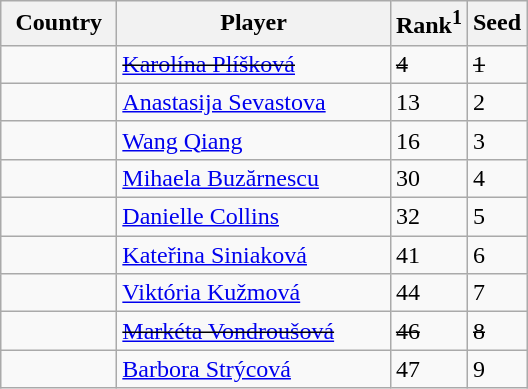<table class="sortable wikitable">
<tr>
<th width="70">Country</th>
<th width="175">Player</th>
<th>Rank<sup>1</sup></th>
<th>Seed</th>
</tr>
<tr>
<td><s></s></td>
<td><s><a href='#'>Karolína Plíšková</a></s></td>
<td><s>4</s></td>
<td><s>1</s></td>
</tr>
<tr>
<td></td>
<td><a href='#'>Anastasija Sevastova</a></td>
<td>13</td>
<td>2</td>
</tr>
<tr>
<td></td>
<td><a href='#'>Wang Qiang</a></td>
<td>16</td>
<td>3</td>
</tr>
<tr>
<td></td>
<td><a href='#'>Mihaela Buzărnescu</a></td>
<td>30</td>
<td>4</td>
</tr>
<tr>
<td></td>
<td><a href='#'>Danielle Collins</a></td>
<td>32</td>
<td>5</td>
</tr>
<tr>
<td></td>
<td><a href='#'>Kateřina Siniaková</a></td>
<td>41</td>
<td>6</td>
</tr>
<tr>
<td></td>
<td><a href='#'>Viktória Kužmová</a></td>
<td>44</td>
<td>7</td>
</tr>
<tr>
<td><s></s></td>
<td><s><a href='#'>Markéta Vondroušová</a></s></td>
<td><s>46</s></td>
<td><s>8</s></td>
</tr>
<tr>
<td></td>
<td><a href='#'>Barbora Strýcová</a></td>
<td>47</td>
<td>9</td>
</tr>
</table>
